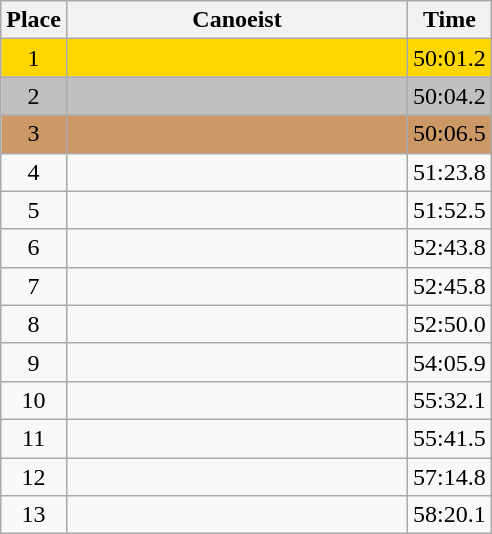<table class=wikitable style="text-align:center">
<tr>
<th>Place</th>
<th width=220>Canoeist</th>
<th>Time</th>
</tr>
<tr style="background:gold;">
<td>1</td>
<td align=left></td>
<td>50:01.2</td>
</tr>
<tr style="background:silver;">
<td>2</td>
<td align=left></td>
<td>50:04.2</td>
</tr>
<tr style="background:#cc9966;">
<td>3</td>
<td align=left></td>
<td>50:06.5</td>
</tr>
<tr>
<td>4</td>
<td align=left></td>
<td>51:23.8</td>
</tr>
<tr>
<td>5</td>
<td align=left></td>
<td>51:52.5</td>
</tr>
<tr>
<td>6</td>
<td align=left></td>
<td>52:43.8</td>
</tr>
<tr>
<td>7</td>
<td align=left></td>
<td>52:45.8</td>
</tr>
<tr>
<td>8</td>
<td align=left></td>
<td>52:50.0</td>
</tr>
<tr>
<td>9</td>
<td align=left></td>
<td>54:05.9</td>
</tr>
<tr>
<td>10</td>
<td align=left></td>
<td>55:32.1</td>
</tr>
<tr>
<td>11</td>
<td align=left></td>
<td>55:41.5</td>
</tr>
<tr>
<td>12</td>
<td align=left></td>
<td>57:14.8</td>
</tr>
<tr>
<td>13</td>
<td align=left></td>
<td>58:20.1</td>
</tr>
</table>
